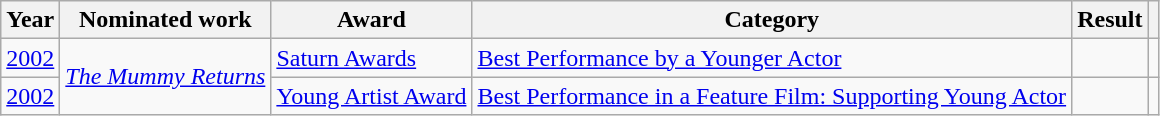<table class="wikitable sortable">
<tr>
<th>Year</th>
<th>Nominated work</th>
<th>Award</th>
<th>Category</th>
<th>Result</th>
<th class="unsortable"></th>
</tr>
<tr>
<td><a href='#'>2002</a></td>
<td rowspan="2"><em><a href='#'>The Mummy Returns</a></em></td>
<td><a href='#'>Saturn Awards</a></td>
<td><a href='#'>Best Performance by a Younger Actor</a></td>
<td></td>
<td></td>
</tr>
<tr>
<td><a href='#'>2002</a></td>
<td><a href='#'>Young Artist Award</a></td>
<td><a href='#'>Best Performance in a Feature Film: Supporting Young Actor</a></td>
<td></td>
<td></td>
</tr>
</table>
